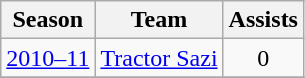<table class="wikitable" style="text-align: center;">
<tr>
<th>Season</th>
<th>Team</th>
<th>Assists</th>
</tr>
<tr>
<td><a href='#'>2010–11</a></td>
<td align="left"><a href='#'>Tractor Sazi</a></td>
<td>0</td>
</tr>
<tr>
</tr>
</table>
